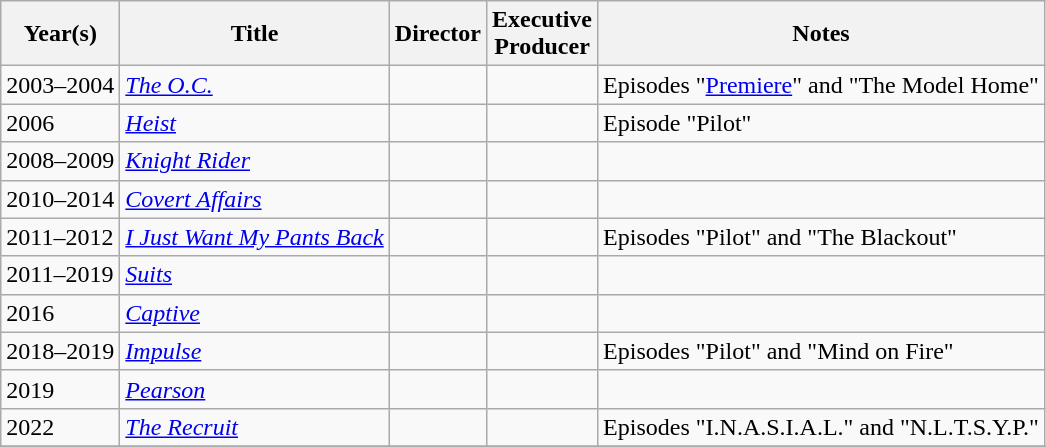<table class="wikitable">
<tr>
<th>Year(s)</th>
<th>Title</th>
<th>Director</th>
<th>Executive<br>Producer</th>
<th>Notes</th>
</tr>
<tr>
<td>2003–2004</td>
<td><em><a href='#'>The O.C.</a></em></td>
<td></td>
<td></td>
<td>Episodes "<a href='#'>Premiere</a>" and "The Model Home"</td>
</tr>
<tr>
<td>2006</td>
<td><em><a href='#'>Heist</a></em></td>
<td></td>
<td></td>
<td>Episode "Pilot"</td>
</tr>
<tr>
<td>2008–2009</td>
<td><em><a href='#'>Knight Rider</a></em></td>
<td></td>
<td></td>
<td></td>
</tr>
<tr>
<td>2010–2014</td>
<td><em><a href='#'>Covert Affairs</a></em></td>
<td></td>
<td></td>
<td></td>
</tr>
<tr>
<td>2011–2012</td>
<td><em><a href='#'>I Just Want My Pants Back</a></em></td>
<td></td>
<td></td>
<td>Episodes "Pilot" and "The Blackout"</td>
</tr>
<tr>
<td>2011–2019</td>
<td><em><a href='#'>Suits</a></em></td>
<td></td>
<td></td>
<td></td>
</tr>
<tr>
<td>2016</td>
<td><em><a href='#'>Captive</a></em></td>
<td></td>
<td></td>
<td></td>
</tr>
<tr>
<td>2018–2019</td>
<td><em><a href='#'>Impulse</a></em></td>
<td></td>
<td></td>
<td>Episodes "Pilot" and "Mind on Fire"</td>
</tr>
<tr>
<td>2019</td>
<td><em><a href='#'>Pearson</a></em></td>
<td></td>
<td></td>
<td></td>
</tr>
<tr>
<td>2022</td>
<td><em><a href='#'>The Recruit</a></em></td>
<td></td>
<td></td>
<td>Episodes "I.N.A.S.I.A.L." and "N.L.T.S.Y.P."</td>
</tr>
<tr>
</tr>
</table>
